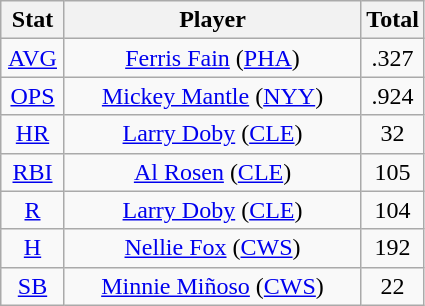<table class="wikitable" style="text-align:center;">
<tr>
<th style="width:15%;">Stat</th>
<th>Player</th>
<th style="width:15%;">Total</th>
</tr>
<tr>
<td><a href='#'>AVG</a></td>
<td><a href='#'>Ferris Fain</a> (<a href='#'>PHA</a>)</td>
<td>.327</td>
</tr>
<tr>
<td><a href='#'>OPS</a></td>
<td><a href='#'>Mickey Mantle</a> (<a href='#'>NYY</a>)</td>
<td>.924</td>
</tr>
<tr>
<td><a href='#'>HR</a></td>
<td><a href='#'>Larry Doby</a> (<a href='#'>CLE</a>)</td>
<td>32</td>
</tr>
<tr>
<td><a href='#'>RBI</a></td>
<td><a href='#'>Al Rosen</a> (<a href='#'>CLE</a>)</td>
<td>105</td>
</tr>
<tr>
<td><a href='#'>R</a></td>
<td><a href='#'>Larry Doby</a> (<a href='#'>CLE</a>)</td>
<td>104</td>
</tr>
<tr>
<td><a href='#'>H</a></td>
<td><a href='#'>Nellie Fox</a> (<a href='#'>CWS</a>)</td>
<td>192</td>
</tr>
<tr>
<td><a href='#'>SB</a></td>
<td><a href='#'>Minnie Miñoso</a> (<a href='#'>CWS</a>)</td>
<td>22</td>
</tr>
</table>
